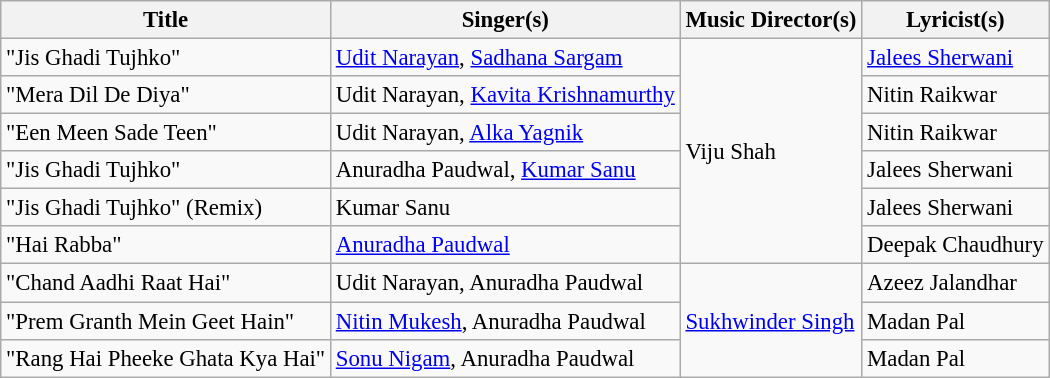<table class="wikitable" style="font-size:95%;">
<tr>
<th>Title</th>
<th>Singer(s)</th>
<th>Music Director(s)</th>
<th>Lyricist(s)</th>
</tr>
<tr>
<td>"Jis Ghadi Tujhko"</td>
<td><a href='#'>Udit Narayan</a>, <a href='#'>Sadhana Sargam</a></td>
<td rowspan=6>Viju Shah</td>
<td><a href='#'>Jalees Sherwani</a></td>
</tr>
<tr>
<td>"Mera Dil De Diya"</td>
<td>Udit Narayan, <a href='#'>Kavita Krishnamurthy</a></td>
<td>Nitin Raikwar</td>
</tr>
<tr>
<td>"Een Meen Sade Teen"</td>
<td>Udit Narayan, <a href='#'>Alka Yagnik</a></td>
<td>Nitin Raikwar</td>
</tr>
<tr>
<td>"Jis Ghadi Tujhko"</td>
<td>Anuradha Paudwal, <a href='#'>Kumar Sanu</a></td>
<td>Jalees Sherwani</td>
</tr>
<tr>
<td>"Jis Ghadi Tujhko" (Remix)</td>
<td>Kumar Sanu</td>
<td>Jalees Sherwani</td>
</tr>
<tr>
<td>"Hai Rabba"</td>
<td><a href='#'>Anuradha Paudwal</a></td>
<td>Deepak Chaudhury</td>
</tr>
<tr>
<td>"Chand Aadhi Raat Hai"</td>
<td>Udit Narayan, Anuradha Paudwal</td>
<td rowspan=3><a href='#'>Sukhwinder Singh</a></td>
<td>Azeez Jalandhar</td>
</tr>
<tr>
<td>"Prem Granth Mein Geet Hain"</td>
<td><a href='#'>Nitin Mukesh</a>, Anuradha Paudwal</td>
<td>Madan Pal</td>
</tr>
<tr>
<td>"Rang Hai Pheeke Ghata Kya Hai"</td>
<td><a href='#'>Sonu Nigam</a>, Anuradha Paudwal</td>
<td>Madan Pal</td>
</tr>
</table>
